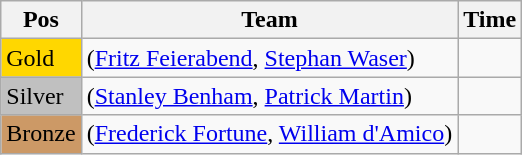<table class="wikitable">
<tr>
<th>Pos</th>
<th>Team</th>
<th>Time</th>
</tr>
<tr>
<td style="background:gold">Gold</td>
<td> (<a href='#'>Fritz Feierabend</a>, <a href='#'>Stephan Waser</a>)</td>
<td></td>
</tr>
<tr>
<td style="background:silver">Silver</td>
<td> (<a href='#'>Stanley Benham</a>, <a href='#'>Patrick Martin</a>)</td>
<td></td>
</tr>
<tr>
<td style="background:#cc9966">Bronze</td>
<td> (<a href='#'>Frederick Fortune</a>, <a href='#'>William d'Amico</a>)</td>
<td></td>
</tr>
</table>
